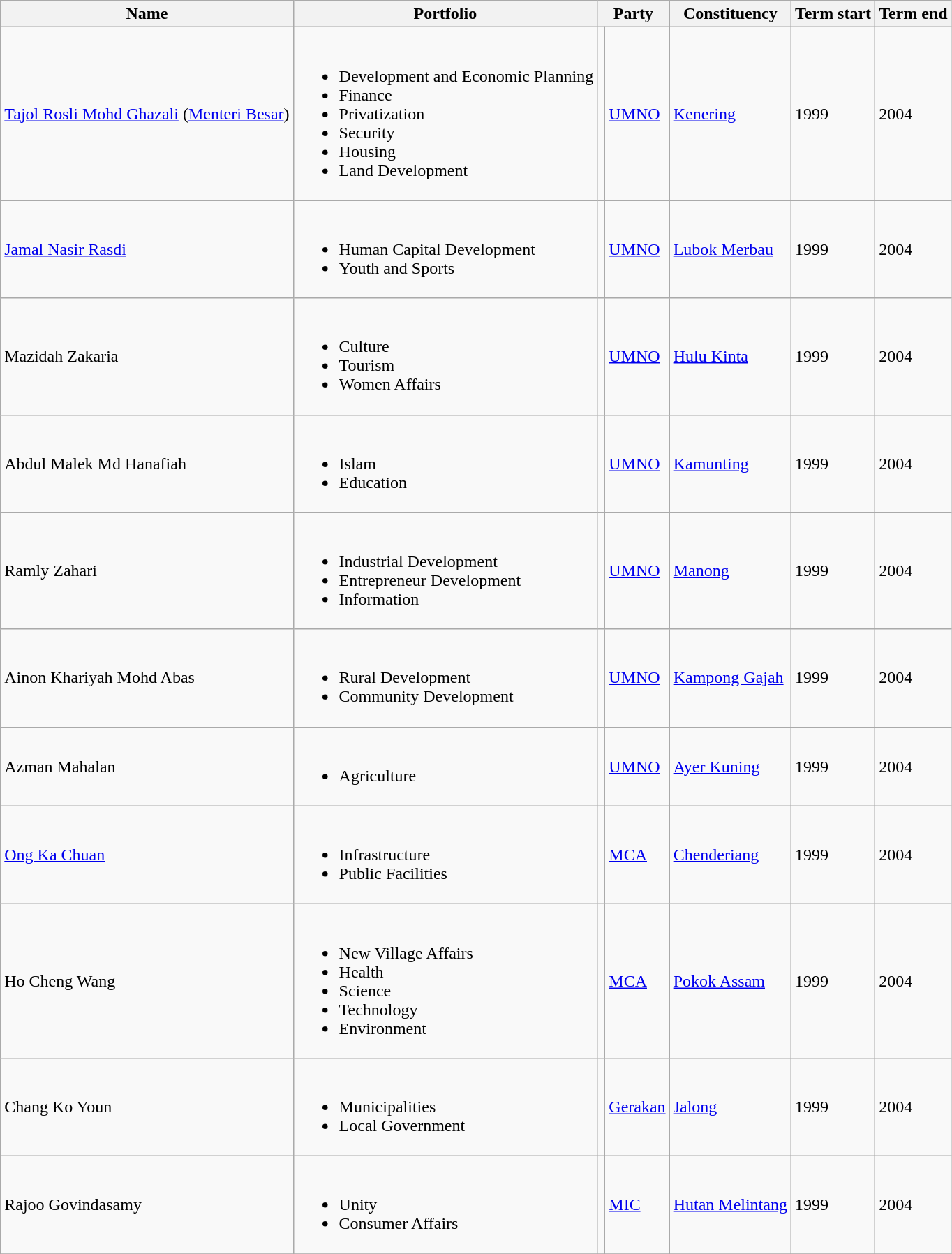<table class="wikitable">
<tr>
<th>Name</th>
<th>Portfolio</th>
<th colspan=2>Party</th>
<th>Constituency</th>
<th>Term start</th>
<th>Term end</th>
</tr>
<tr>
<td><a href='#'>Tajol Rosli Mohd Ghazali</a> (<a href='#'>Menteri Besar</a>)</td>
<td><br><ul><li>Development and Economic Planning</li><li>Finance</li><li>Privatization</li><li>Security</li><li>Housing</li><li>Land Development</li></ul></td>
<td bgcolor=></td>
<td><a href='#'>UMNO</a></td>
<td><a href='#'>Kenering</a></td>
<td>1999</td>
<td>2004</td>
</tr>
<tr>
<td><a href='#'>Jamal Nasir Rasdi</a></td>
<td><br><ul><li>Human Capital Development</li><li>Youth and Sports</li></ul></td>
<td bgcolor=></td>
<td><a href='#'>UMNO</a></td>
<td><a href='#'>Lubok Merbau</a></td>
<td>1999</td>
<td>2004</td>
</tr>
<tr>
<td>Mazidah Zakaria</td>
<td><br><ul><li>Culture</li><li>Tourism</li><li>Women Affairs</li></ul></td>
<td bgcolor=></td>
<td><a href='#'>UMNO</a></td>
<td><a href='#'>Hulu Kinta</a></td>
<td>1999</td>
<td>2004</td>
</tr>
<tr>
<td>Abdul Malek Md Hanafiah</td>
<td><br><ul><li>Islam</li><li>Education</li></ul></td>
<td bgcolor=></td>
<td><a href='#'>UMNO</a></td>
<td><a href='#'>Kamunting</a></td>
<td>1999</td>
<td>2004</td>
</tr>
<tr>
<td>Ramly Zahari</td>
<td><br><ul><li>Industrial Development</li><li>Entrepreneur Development</li><li>Information</li></ul></td>
<td bgcolor=></td>
<td><a href='#'>UMNO</a></td>
<td><a href='#'>Manong</a></td>
<td>1999</td>
<td>2004</td>
</tr>
<tr>
<td>Ainon Khariyah Mohd Abas</td>
<td><br><ul><li>Rural Development</li><li>Community Development</li></ul></td>
<td bgcolor=></td>
<td><a href='#'>UMNO</a></td>
<td><a href='#'>Kampong Gajah</a></td>
<td>1999</td>
<td>2004</td>
</tr>
<tr>
<td>Azman Mahalan</td>
<td><br><ul><li>Agriculture</li></ul></td>
<td bgcolor=></td>
<td><a href='#'>UMNO</a></td>
<td><a href='#'>Ayer Kuning</a></td>
<td>1999</td>
<td>2004</td>
</tr>
<tr>
<td><a href='#'>Ong Ka Chuan</a></td>
<td><br><ul><li>Infrastructure</li><li>Public Facilities</li></ul></td>
<td bgcolor=></td>
<td><a href='#'>MCA</a></td>
<td><a href='#'>Chenderiang</a></td>
<td>1999</td>
<td>2004</td>
</tr>
<tr>
<td>Ho Cheng Wang</td>
<td><br><ul><li>New Village Affairs</li><li>Health</li><li>Science</li><li>Technology</li><li>Environment</li></ul></td>
<td bgcolor=></td>
<td><a href='#'>MCA</a></td>
<td><a href='#'>Pokok Assam</a></td>
<td>1999</td>
<td>2004</td>
</tr>
<tr>
<td>Chang Ko Youn</td>
<td><br><ul><li>Municipalities</li><li>Local Government</li></ul></td>
<td bgcolor=></td>
<td><a href='#'>Gerakan</a></td>
<td><a href='#'>Jalong</a></td>
<td>1999</td>
<td>2004</td>
</tr>
<tr>
<td>Rajoo Govindasamy</td>
<td><br><ul><li>Unity</li><li>Consumer Affairs</li></ul></td>
<td bgcolor=></td>
<td><a href='#'>MIC</a></td>
<td><a href='#'>Hutan Melintang</a></td>
<td>1999</td>
<td>2004</td>
</tr>
<tr>
</tr>
</table>
